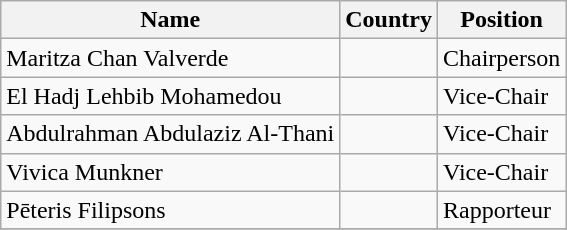<table class="wikitable">
<tr>
<th>Name</th>
<th>Country</th>
<th>Position</th>
</tr>
<tr>
<td>Maritza Chan Valverde</td>
<td></td>
<td>Chairperson</td>
</tr>
<tr>
<td>El Hadj Lehbib Mohamedou</td>
<td></td>
<td>Vice-Chair</td>
</tr>
<tr>
<td>Abdulrahman Abdulaziz Al-Thani</td>
<td></td>
<td>Vice-Chair</td>
</tr>
<tr>
<td>Vivica Munkner</td>
<td></td>
<td>Vice-Chair</td>
</tr>
<tr>
<td>Pēteris Filipsons</td>
<td></td>
<td>Rapporteur</td>
</tr>
<tr>
</tr>
</table>
